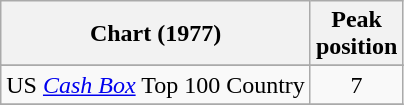<table class="wikitable sortable">
<tr>
<th>Chart (1977)</th>
<th>Peak<br>position</th>
</tr>
<tr>
</tr>
<tr>
</tr>
<tr>
<td>US <em><a href='#'>Cash Box</a></em> Top 100 Country</td>
<td style="text-align:center;">7</td>
</tr>
<tr>
</tr>
</table>
